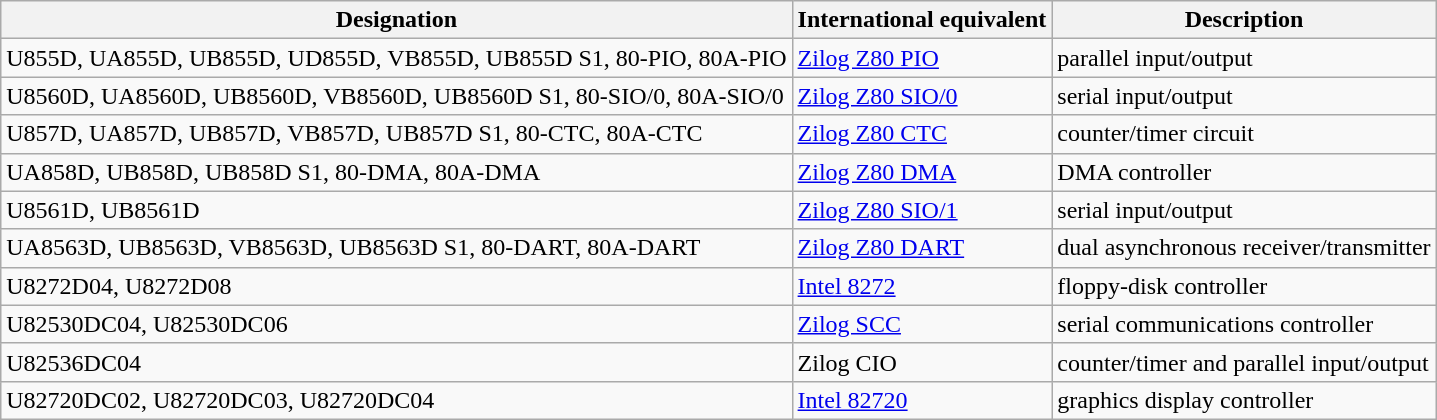<table class="wikitable">
<tr>
<th>Designation</th>
<th>International equivalent</th>
<th>Description</th>
</tr>
<tr>
<td>U855D, UA855D, UB855D, UD855D, VB855D, UB855D S1, 80-PIO, 80A-PIO</td>
<td><a href='#'>Zilog Z80 PIO</a></td>
<td>parallel input/output</td>
</tr>
<tr>
<td>U8560D, UA8560D, UB8560D, VB8560D, UB8560D S1, 80-SIO/0, 80A-SIO/0</td>
<td><a href='#'>Zilog Z80 SIO/0</a></td>
<td>serial input/output</td>
</tr>
<tr>
<td>U857D, UA857D, UB857D, VB857D, UB857D S1, 80-CTC, 80A-CTC</td>
<td><a href='#'>Zilog Z80 CTC</a></td>
<td>counter/timer circuit</td>
</tr>
<tr>
<td>UA858D, UB858D, UB858D S1, 80-DMA, 80A-DMA</td>
<td><a href='#'>Zilog Z80 DMA</a></td>
<td>DMA controller</td>
</tr>
<tr>
<td>U8561D, UB8561D</td>
<td><a href='#'>Zilog Z80 SIO/1</a></td>
<td>serial input/output</td>
</tr>
<tr>
<td>UA8563D, UB8563D, VB8563D, UB8563D S1, 80-DART, 80A-DART</td>
<td><a href='#'>Zilog Z80 DART</a></td>
<td>dual asynchronous receiver/transmitter</td>
</tr>
<tr>
<td>U8272D04, U8272D08</td>
<td><a href='#'>Intel 8272</a></td>
<td>floppy-disk controller</td>
</tr>
<tr>
<td>U82530DC04, U82530DC06</td>
<td><a href='#'>Zilog SCC</a></td>
<td>serial communications controller</td>
</tr>
<tr>
<td>U82536DC04</td>
<td>Zilog CIO</td>
<td>counter/timer and parallel input/output</td>
</tr>
<tr>
<td>U82720DC02, U82720DC03, U82720DC04</td>
<td><a href='#'>Intel 82720</a></td>
<td>graphics display controller</td>
</tr>
</table>
